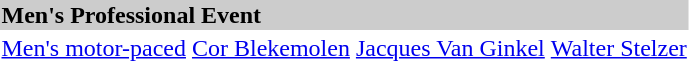<table>
<tr bgcolor="#cccccc">
<td colspan=7><strong>Men's Professional Event</strong></td>
</tr>
<tr>
<td><a href='#'>Men's motor-paced</a></td>
<td><a href='#'>Cor Blekemolen</a><br></td>
<td><a href='#'>Jacques Van Ginkel</a><br></td>
<td><a href='#'>Walter Stelzer</a><br></td>
</tr>
</table>
